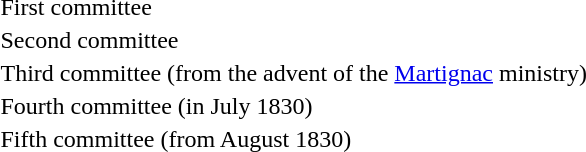<table>
<tr>
<td>First committee</td>
<td></td>
</tr>
<tr>
<td>Second committee</td>
<td></td>
</tr>
<tr>
<td>Third committee (from the advent of the <a href='#'>Martignac</a> ministry)</td>
<td></td>
</tr>
<tr>
<td>Fourth committee (in July 1830)</td>
<td></td>
</tr>
<tr>
<td>Fifth committee (from August 1830)</td>
<td></td>
</tr>
</table>
